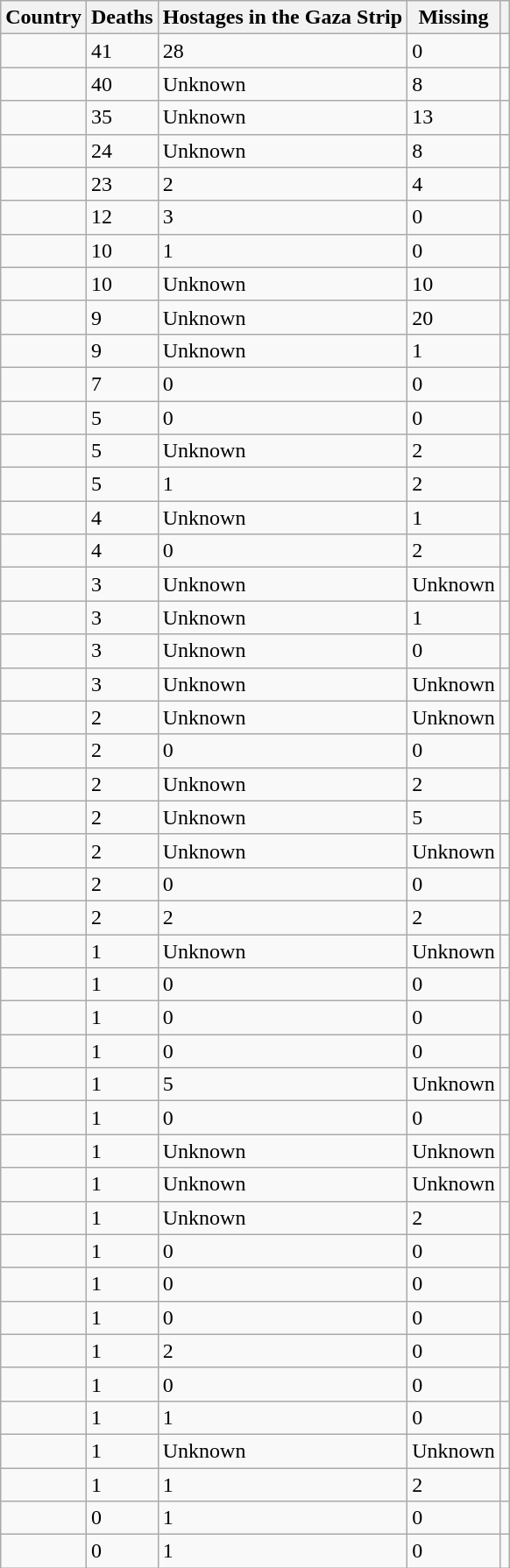<table class="wikitable sortable" style="text-align:centre;">
<tr>
<th scope="col">Country</th>
<th scope="col">Deaths</th>
<th scope="col">Hostages in the Gaza Strip</th>
<th scope="col">Missing</th>
<th scope="col" class="unsortable"></th>
</tr>
<tr>
<td scope="row"></td>
<td>41</td>
<td>28</td>
<td>0</td>
<td></td>
</tr>
<tr>
<td scope="row"></td>
<td>40</td>
<td>Unknown</td>
<td>8</td>
<td></td>
</tr>
<tr>
<td scope="row"></td>
<td>35</td>
<td>Unknown</td>
<td>13</td>
<td></td>
</tr>
<tr>
<td scope="row"></td>
<td>24</td>
<td>Unknown</td>
<td>8</td>
<td></td>
</tr>
<tr>
<td scope="row"></td>
<td>23</td>
<td>2</td>
<td>4</td>
<td></td>
</tr>
<tr>
<td></td>
<td>12</td>
<td>3</td>
<td>0</td>
<td></td>
</tr>
<tr>
<td scope="row"></td>
<td>10</td>
<td>1</td>
<td>0</td>
<td></td>
</tr>
<tr>
<td scope="row"></td>
<td>10</td>
<td>Unknown</td>
<td>10</td>
<td></td>
</tr>
<tr>
<td scope="row"></td>
<td>9</td>
<td>Unknown</td>
<td>20</td>
<td></td>
</tr>
<tr>
<td scope="row"></td>
<td>9</td>
<td>Unknown</td>
<td>1</td>
<td></td>
</tr>
<tr>
<td scope="row"></td>
<td>7</td>
<td>0</td>
<td>0</td>
<td></td>
</tr>
<tr>
<td scope="row"></td>
<td>5</td>
<td>0</td>
<td>0</td>
<td></td>
</tr>
<tr>
<td scope="row"></td>
<td>5</td>
<td>Unknown</td>
<td>2</td>
<td></td>
</tr>
<tr>
<td scope="row"></td>
<td>5</td>
<td>1</td>
<td>2</td>
<td></td>
</tr>
<tr>
<td scope="row"></td>
<td>4</td>
<td>Unknown</td>
<td>1</td>
<td></td>
</tr>
<tr>
<td scope="row"></td>
<td>4</td>
<td>0</td>
<td>2</td>
<td></td>
</tr>
<tr>
<td scope="row"></td>
<td>3</td>
<td>Unknown</td>
<td>Unknown</td>
<td></td>
</tr>
<tr>
<td scope="row"></td>
<td>3</td>
<td>Unknown</td>
<td>1</td>
<td></td>
</tr>
<tr>
<td scope="row"></td>
<td>3</td>
<td>Unknown</td>
<td>0</td>
<td></td>
</tr>
<tr>
<td scope="row"></td>
<td>3</td>
<td>Unknown</td>
<td>Unknown</td>
<td></td>
</tr>
<tr>
<td scope="row"></td>
<td>2</td>
<td>Unknown</td>
<td>Unknown</td>
<td></td>
</tr>
<tr>
<td></td>
<td>2</td>
<td>0</td>
<td>0</td>
<td></td>
</tr>
<tr>
<td scope="row"></td>
<td>2</td>
<td>Unknown</td>
<td>2</td>
<td></td>
</tr>
<tr>
<td scope="row"></td>
<td>2</td>
<td>Unknown</td>
<td>5</td>
<td></td>
</tr>
<tr>
<td scope="row"></td>
<td>2</td>
<td>Unknown</td>
<td>Unknown</td>
<td></td>
</tr>
<tr>
<td scope="row"></td>
<td>2</td>
<td>0</td>
<td>0</td>
<td></td>
</tr>
<tr>
<td scope="row"></td>
<td>2</td>
<td>2</td>
<td>2</td>
<td></td>
</tr>
<tr>
<td scope="row"></td>
<td>1</td>
<td>Unknown</td>
<td>Unknown</td>
<td></td>
</tr>
<tr>
<td scope="row"></td>
<td>1</td>
<td>0</td>
<td>0</td>
<td></td>
</tr>
<tr>
<td scope="row"></td>
<td>1</td>
<td>0</td>
<td>0</td>
<td></td>
</tr>
<tr>
<td scope="row"></td>
<td>1</td>
<td>0</td>
<td>0</td>
<td></td>
</tr>
<tr>
<td scope="row"></td>
<td>1</td>
<td>5</td>
<td>Unknown</td>
<td></td>
</tr>
<tr>
<td scope="row"></td>
<td>1</td>
<td>0</td>
<td>0</td>
<td></td>
</tr>
<tr>
<td scope="row"></td>
<td>1</td>
<td>Unknown</td>
<td>Unknown</td>
<td></td>
</tr>
<tr>
<td scope="row"></td>
<td>1</td>
<td>Unknown</td>
<td>Unknown</td>
<td></td>
</tr>
<tr>
<td scope="row"></td>
<td>1</td>
<td>Unknown</td>
<td>2</td>
<td></td>
</tr>
<tr>
<td></td>
<td>1</td>
<td>0</td>
<td>0</td>
<td></td>
</tr>
<tr>
<td scope="row"></td>
<td>1</td>
<td>0</td>
<td>0</td>
<td></td>
</tr>
<tr>
<td scope="row"></td>
<td>1</td>
<td>0</td>
<td>0</td>
<td></td>
</tr>
<tr>
<td scope="row"></td>
<td>1</td>
<td>2</td>
<td>0</td>
<td></td>
</tr>
<tr>
<td scope="row"></td>
<td>1</td>
<td>0</td>
<td>0</td>
<td></td>
</tr>
<tr>
<td></td>
<td>1</td>
<td>1</td>
<td>0</td>
<td></td>
</tr>
<tr>
<td scope="row"></td>
<td>1</td>
<td>Unknown</td>
<td>Unknown</td>
<td></td>
</tr>
<tr>
<td scope="row"></td>
<td>1</td>
<td>1</td>
<td>2</td>
<td></td>
</tr>
<tr>
<td scope="row"></td>
<td>0</td>
<td>1</td>
<td>0</td>
<td></td>
</tr>
<tr>
<td></td>
<td>0</td>
<td>1</td>
<td>0</td>
<td></td>
</tr>
</table>
